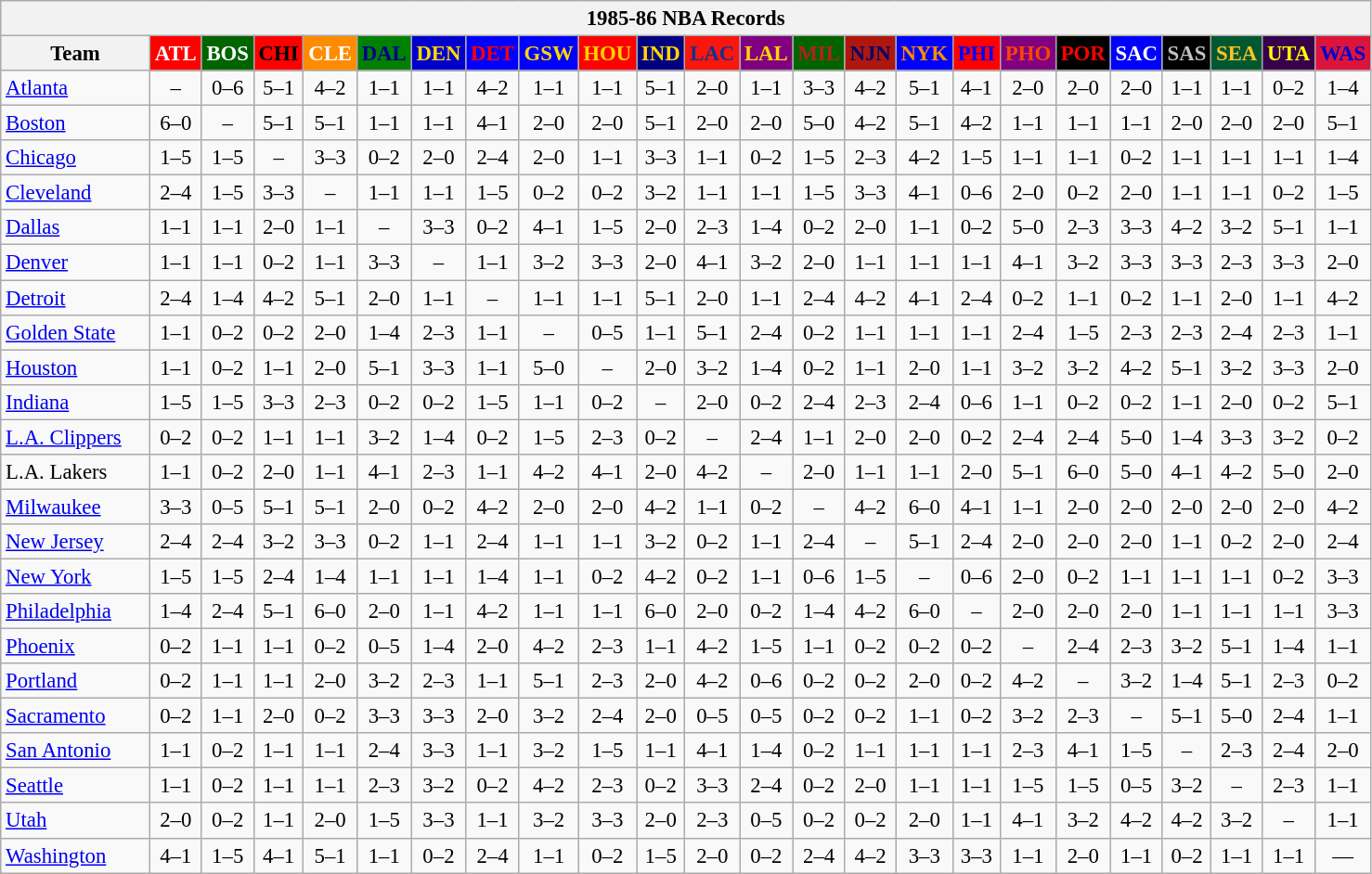<table class="wikitable" style="font-size:95%; text-align:center;">
<tr>
<th colspan=24>1985-86 NBA Records</th>
</tr>
<tr>
<th width=100>Team</th>
<th style="background:#FF0000;color:#FFFFFF;width=35">ATL</th>
<th style="background:#006400;color:#FFFFFF;width=35">BOS</th>
<th style="background:#FF0000;color:#000000;width=35">CHI</th>
<th style="background:#FF8C00;color:#FFFFFF;width=35">CLE</th>
<th style="background:#008000;color:#00008B;width=35">DAL</th>
<th style="background:#0000CD;color:#FFD700;width=35">DEN</th>
<th style="background:#0000FF;color:#FF0000;width=35">DET</th>
<th style="background:#0000FF;color:#FFD700;width=35">GSW</th>
<th style="background:#FF0000;color:#FFD700;width=35">HOU</th>
<th style="background:#000080;color:#FFD700;width=35">IND</th>
<th style="background:#F9160D;color:#1A2E8B;width=35">LAC</th>
<th style="background:#800080;color:#FFD700;width=35">LAL</th>
<th style="background:#006400;color:#B22222;width=35">MIL</th>
<th style="background:#B0170C;color:#00056D;width=35">NJN</th>
<th style="background:#0000FF;color:#FF8C00;width=35">NYK</th>
<th style="background:#FF0000;color:#0000FF;width=35">PHI</th>
<th style="background:#800080;color:#FF4500;width=35">PHO</th>
<th style="background:#000000;color:#FF0000;width=35">POR</th>
<th style="background:#0000FF;color:#FFFFFF;width=35">SAC</th>
<th style="background:#000000;color:#C0C0C0;width=35">SAS</th>
<th style="background:#005831;color:#FFC322;width=35">SEA</th>
<th style="background:#36004A;color:#FFFF00;width=35">UTA</th>
<th style="background:#DC143C;color:#0000CD;width=35">WAS</th>
</tr>
<tr>
<td style="text-align:left;"><a href='#'>Atlanta</a></td>
<td>–</td>
<td>0–6</td>
<td>5–1</td>
<td>4–2</td>
<td>1–1</td>
<td>1–1</td>
<td>4–2</td>
<td>1–1</td>
<td>1–1</td>
<td>5–1</td>
<td>2–0</td>
<td>1–1</td>
<td>3–3</td>
<td>4–2</td>
<td>5–1</td>
<td>4–1</td>
<td>2–0</td>
<td>2–0</td>
<td>2–0</td>
<td>1–1</td>
<td>1–1</td>
<td>0–2</td>
<td>1–4</td>
</tr>
<tr>
<td style="text-align:left;"><a href='#'>Boston</a></td>
<td>6–0</td>
<td>–</td>
<td>5–1</td>
<td>5–1</td>
<td>1–1</td>
<td>1–1</td>
<td>4–1</td>
<td>2–0</td>
<td>2–0</td>
<td>5–1</td>
<td>2–0</td>
<td>2–0</td>
<td>5–0</td>
<td>4–2</td>
<td>5–1</td>
<td>4–2</td>
<td>1–1</td>
<td>1–1</td>
<td>1–1</td>
<td>2–0</td>
<td>2–0</td>
<td>2–0</td>
<td>5–1</td>
</tr>
<tr>
<td style="text-align:left;"><a href='#'>Chicago</a></td>
<td>1–5</td>
<td>1–5</td>
<td>–</td>
<td>3–3</td>
<td>0–2</td>
<td>2–0</td>
<td>2–4</td>
<td>2–0</td>
<td>1–1</td>
<td>3–3</td>
<td>1–1</td>
<td>0–2</td>
<td>1–5</td>
<td>2–3</td>
<td>4–2</td>
<td>1–5</td>
<td>1–1</td>
<td>1–1</td>
<td>0–2</td>
<td>1–1</td>
<td>1–1</td>
<td>1–1</td>
<td>1–4</td>
</tr>
<tr>
<td style="text-align:left;"><a href='#'>Cleveland</a></td>
<td>2–4</td>
<td>1–5</td>
<td>3–3</td>
<td>–</td>
<td>1–1</td>
<td>1–1</td>
<td>1–5</td>
<td>0–2</td>
<td>0–2</td>
<td>3–2</td>
<td>1–1</td>
<td>1–1</td>
<td>1–5</td>
<td>3–3</td>
<td>4–1</td>
<td>0–6</td>
<td>2–0</td>
<td>0–2</td>
<td>2–0</td>
<td>1–1</td>
<td>1–1</td>
<td>0–2</td>
<td>1–5</td>
</tr>
<tr>
<td style="text-align:left;"><a href='#'>Dallas</a></td>
<td>1–1</td>
<td>1–1</td>
<td>2–0</td>
<td>1–1</td>
<td>–</td>
<td>3–3</td>
<td>0–2</td>
<td>4–1</td>
<td>1–5</td>
<td>2–0</td>
<td>2–3</td>
<td>1–4</td>
<td>0–2</td>
<td>2–0</td>
<td>1–1</td>
<td>0–2</td>
<td>5–0</td>
<td>2–3</td>
<td>3–3</td>
<td>4–2</td>
<td>3–2</td>
<td>5–1</td>
<td>1–1</td>
</tr>
<tr>
<td style="text-align:left;"><a href='#'>Denver</a></td>
<td>1–1</td>
<td>1–1</td>
<td>0–2</td>
<td>1–1</td>
<td>3–3</td>
<td>–</td>
<td>1–1</td>
<td>3–2</td>
<td>3–3</td>
<td>2–0</td>
<td>4–1</td>
<td>3–2</td>
<td>2–0</td>
<td>1–1</td>
<td>1–1</td>
<td>1–1</td>
<td>4–1</td>
<td>3–2</td>
<td>3–3</td>
<td>3–3</td>
<td>2–3</td>
<td>3–3</td>
<td>2–0</td>
</tr>
<tr>
<td style="text-align:left;"><a href='#'>Detroit</a></td>
<td>2–4</td>
<td>1–4</td>
<td>4–2</td>
<td>5–1</td>
<td>2–0</td>
<td>1–1</td>
<td>–</td>
<td>1–1</td>
<td>1–1</td>
<td>5–1</td>
<td>2–0</td>
<td>1–1</td>
<td>2–4</td>
<td>4–2</td>
<td>4–1</td>
<td>2–4</td>
<td>0–2</td>
<td>1–1</td>
<td>0–2</td>
<td>1–1</td>
<td>2–0</td>
<td>1–1</td>
<td>4–2</td>
</tr>
<tr>
<td style="text-align:left;"><a href='#'>Golden State</a></td>
<td>1–1</td>
<td>0–2</td>
<td>0–2</td>
<td>2–0</td>
<td>1–4</td>
<td>2–3</td>
<td>1–1</td>
<td>–</td>
<td>0–5</td>
<td>1–1</td>
<td>5–1</td>
<td>2–4</td>
<td>0–2</td>
<td>1–1</td>
<td>1–1</td>
<td>1–1</td>
<td>2–4</td>
<td>1–5</td>
<td>2–3</td>
<td>2–3</td>
<td>2–4</td>
<td>2–3</td>
<td>1–1</td>
</tr>
<tr>
<td style="text-align:left;"><a href='#'>Houston</a></td>
<td>1–1</td>
<td>0–2</td>
<td>1–1</td>
<td>2–0</td>
<td>5–1</td>
<td>3–3</td>
<td>1–1</td>
<td>5–0</td>
<td>–</td>
<td>2–0</td>
<td>3–2</td>
<td>1–4</td>
<td>0–2</td>
<td>1–1</td>
<td>2–0</td>
<td>1–1</td>
<td>3–2</td>
<td>3–2</td>
<td>4–2</td>
<td>5–1</td>
<td>3–2</td>
<td>3–3</td>
<td>2–0</td>
</tr>
<tr>
<td style="text-align:left;"><a href='#'>Indiana</a></td>
<td>1–5</td>
<td>1–5</td>
<td>3–3</td>
<td>2–3</td>
<td>0–2</td>
<td>0–2</td>
<td>1–5</td>
<td>1–1</td>
<td>0–2</td>
<td>–</td>
<td>2–0</td>
<td>0–2</td>
<td>2–4</td>
<td>2–3</td>
<td>2–4</td>
<td>0–6</td>
<td>1–1</td>
<td>0–2</td>
<td>0–2</td>
<td>1–1</td>
<td>2–0</td>
<td>0–2</td>
<td>5–1</td>
</tr>
<tr>
<td style="text-align:left;"><a href='#'>L.A. Clippers</a></td>
<td>0–2</td>
<td>0–2</td>
<td>1–1</td>
<td>1–1</td>
<td>3–2</td>
<td>1–4</td>
<td>0–2</td>
<td>1–5</td>
<td>2–3</td>
<td>0–2</td>
<td>–</td>
<td>2–4</td>
<td>1–1</td>
<td>2–0</td>
<td>2–0</td>
<td>0–2</td>
<td>2–4</td>
<td>2–4</td>
<td>5–0</td>
<td>1–4</td>
<td>3–3</td>
<td>3–2</td>
<td>0–2</td>
</tr>
<tr>
<td style="text-align:left;">L.A. Lakers</td>
<td>1–1</td>
<td>0–2</td>
<td>2–0</td>
<td>1–1</td>
<td>4–1</td>
<td>2–3</td>
<td>1–1</td>
<td>4–2</td>
<td>4–1</td>
<td>2–0</td>
<td>4–2</td>
<td>–</td>
<td>2–0</td>
<td>1–1</td>
<td>1–1</td>
<td>2–0</td>
<td>5–1</td>
<td>6–0</td>
<td>5–0</td>
<td>4–1</td>
<td>4–2</td>
<td>5–0</td>
<td>2–0</td>
</tr>
<tr>
<td style="text-align:left;"><a href='#'>Milwaukee</a></td>
<td>3–3</td>
<td>0–5</td>
<td>5–1</td>
<td>5–1</td>
<td>2–0</td>
<td>0–2</td>
<td>4–2</td>
<td>2–0</td>
<td>2–0</td>
<td>4–2</td>
<td>1–1</td>
<td>0–2</td>
<td>–</td>
<td>4–2</td>
<td>6–0</td>
<td>4–1</td>
<td>1–1</td>
<td>2–0</td>
<td>2–0</td>
<td>2–0</td>
<td>2–0</td>
<td>2–0</td>
<td>4–2</td>
</tr>
<tr>
<td style="text-align:left;"><a href='#'>New Jersey</a></td>
<td>2–4</td>
<td>2–4</td>
<td>3–2</td>
<td>3–3</td>
<td>0–2</td>
<td>1–1</td>
<td>2–4</td>
<td>1–1</td>
<td>1–1</td>
<td>3–2</td>
<td>0–2</td>
<td>1–1</td>
<td>2–4</td>
<td>–</td>
<td>5–1</td>
<td>2–4</td>
<td>2–0</td>
<td>2–0</td>
<td>2–0</td>
<td>1–1</td>
<td>0–2</td>
<td>2–0</td>
<td>2–4</td>
</tr>
<tr>
<td style="text-align:left;"><a href='#'>New York</a></td>
<td>1–5</td>
<td>1–5</td>
<td>2–4</td>
<td>1–4</td>
<td>1–1</td>
<td>1–1</td>
<td>1–4</td>
<td>1–1</td>
<td>0–2</td>
<td>4–2</td>
<td>0–2</td>
<td>1–1</td>
<td>0–6</td>
<td>1–5</td>
<td>–</td>
<td>0–6</td>
<td>2–0</td>
<td>0–2</td>
<td>1–1</td>
<td>1–1</td>
<td>1–1</td>
<td>0–2</td>
<td>3–3</td>
</tr>
<tr>
<td style="text-align:left;"><a href='#'>Philadelphia</a></td>
<td>1–4</td>
<td>2–4</td>
<td>5–1</td>
<td>6–0</td>
<td>2–0</td>
<td>1–1</td>
<td>4–2</td>
<td>1–1</td>
<td>1–1</td>
<td>6–0</td>
<td>2–0</td>
<td>0–2</td>
<td>1–4</td>
<td>4–2</td>
<td>6–0</td>
<td>–</td>
<td>2–0</td>
<td>2–0</td>
<td>2–0</td>
<td>1–1</td>
<td>1–1</td>
<td>1–1</td>
<td>3–3</td>
</tr>
<tr>
<td style="text-align:left;"><a href='#'>Phoenix</a></td>
<td>0–2</td>
<td>1–1</td>
<td>1–1</td>
<td>0–2</td>
<td>0–5</td>
<td>1–4</td>
<td>2–0</td>
<td>4–2</td>
<td>2–3</td>
<td>1–1</td>
<td>4–2</td>
<td>1–5</td>
<td>1–1</td>
<td>0–2</td>
<td>0–2</td>
<td>0–2</td>
<td>–</td>
<td>2–4</td>
<td>2–3</td>
<td>3–2</td>
<td>5–1</td>
<td>1–4</td>
<td>1–1</td>
</tr>
<tr>
<td style="text-align:left;"><a href='#'>Portland</a></td>
<td>0–2</td>
<td>1–1</td>
<td>1–1</td>
<td>2–0</td>
<td>3–2</td>
<td>2–3</td>
<td>1–1</td>
<td>5–1</td>
<td>2–3</td>
<td>2–0</td>
<td>4–2</td>
<td>0–6</td>
<td>0–2</td>
<td>0–2</td>
<td>2–0</td>
<td>0–2</td>
<td>4–2</td>
<td>–</td>
<td>3–2</td>
<td>1–4</td>
<td>5–1</td>
<td>2–3</td>
<td>0–2</td>
</tr>
<tr>
<td style="text-align:left;"><a href='#'>Sacramento</a></td>
<td>0–2</td>
<td>1–1</td>
<td>2–0</td>
<td>0–2</td>
<td>3–3</td>
<td>3–3</td>
<td>2–0</td>
<td>3–2</td>
<td>2–4</td>
<td>2–0</td>
<td>0–5</td>
<td>0–5</td>
<td>0–2</td>
<td>0–2</td>
<td>1–1</td>
<td>0–2</td>
<td>3–2</td>
<td>2–3</td>
<td>–</td>
<td>5–1</td>
<td>5–0</td>
<td>2–4</td>
<td>1–1</td>
</tr>
<tr>
<td style="text-align:left;"><a href='#'>San Antonio</a></td>
<td>1–1</td>
<td>0–2</td>
<td>1–1</td>
<td>1–1</td>
<td>2–4</td>
<td>3–3</td>
<td>1–1</td>
<td>3–2</td>
<td>1–5</td>
<td>1–1</td>
<td>4–1</td>
<td>1–4</td>
<td>0–2</td>
<td>1–1</td>
<td>1–1</td>
<td>1–1</td>
<td>2–3</td>
<td>4–1</td>
<td>1–5</td>
<td>–</td>
<td>2–3</td>
<td>2–4</td>
<td>2–0</td>
</tr>
<tr>
<td style="text-align:left;"><a href='#'>Seattle</a></td>
<td>1–1</td>
<td>0–2</td>
<td>1–1</td>
<td>1–1</td>
<td>2–3</td>
<td>3–2</td>
<td>0–2</td>
<td>4–2</td>
<td>2–3</td>
<td>0–2</td>
<td>3–3</td>
<td>2–4</td>
<td>0–2</td>
<td>2–0</td>
<td>1–1</td>
<td>1–1</td>
<td>1–5</td>
<td>1–5</td>
<td>0–5</td>
<td>3–2</td>
<td>–</td>
<td>2–3</td>
<td>1–1</td>
</tr>
<tr>
<td style="text-align:left;"><a href='#'>Utah</a></td>
<td>2–0</td>
<td>0–2</td>
<td>1–1</td>
<td>2–0</td>
<td>1–5</td>
<td>3–3</td>
<td>1–1</td>
<td>3–2</td>
<td>3–3</td>
<td>2–0</td>
<td>2–3</td>
<td>0–5</td>
<td>0–2</td>
<td>0–2</td>
<td>2–0</td>
<td>1–1</td>
<td>4–1</td>
<td>3–2</td>
<td>4–2</td>
<td>4–2</td>
<td>3–2</td>
<td>–</td>
<td>1–1</td>
</tr>
<tr>
<td style="text-align:left;"><a href='#'>Washington</a></td>
<td>4–1</td>
<td>1–5</td>
<td>4–1</td>
<td>5–1</td>
<td>1–1</td>
<td>0–2</td>
<td>2–4</td>
<td>1–1</td>
<td>0–2</td>
<td>1–5</td>
<td>2–0</td>
<td>0–2</td>
<td>2–4</td>
<td>4–2</td>
<td>3–3</td>
<td>3–3</td>
<td>1–1</td>
<td>2–0</td>
<td>1–1</td>
<td>0–2</td>
<td>1–1</td>
<td>1–1</td>
<td>—</td>
</tr>
</table>
